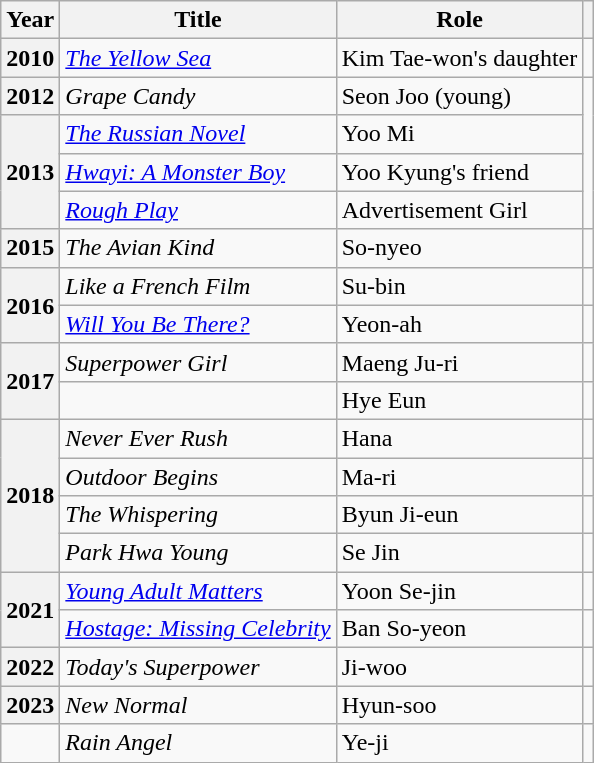<table class="wikitable plainrowheaders sortable">
<tr>
<th scope="col">Year</th>
<th scope="col">Title</th>
<th scope="col">Role</th>
<th scope="col" class="unsortable"></th>
</tr>
<tr>
<th scope="row">2010</th>
<td><em><a href='#'>The Yellow Sea</a></em></td>
<td>Kim Tae-won's daughter</td>
<td style="text-align:center"></td>
</tr>
<tr>
<th scope="row">2012</th>
<td><em>Grape Candy</em></td>
<td>Seon Joo (young)</td>
<td rowspan="4" style="text-align:center"></td>
</tr>
<tr>
<th scope="row" rowspan="3">2013</th>
<td><em><a href='#'>The Russian Novel</a></em></td>
<td>Yoo Mi</td>
</tr>
<tr>
<td><em><a href='#'>Hwayi: A Monster Boy</a></em></td>
<td>Yoo Kyung's friend</td>
</tr>
<tr>
<td><em><a href='#'>Rough Play</a></em></td>
<td>Advertisement Girl</td>
</tr>
<tr>
<th scope="row">2015</th>
<td><em>The Avian Kind</em></td>
<td>So-nyeo</td>
<td style="text-align:center"></td>
</tr>
<tr>
<th scope="row" rowspan="2">2016</th>
<td><em>Like a French Film</em></td>
<td>Su-bin</td>
<td style="text-align:center"></td>
</tr>
<tr>
<td><em><a href='#'>Will You Be There?</a></em></td>
<td>Yeon-ah</td>
<td style="text-align:center"></td>
</tr>
<tr>
<th scope="row" rowspan="2">2017</th>
<td><em>Superpower Girl</em></td>
<td>Maeng Ju-ri</td>
<td style="text-align:center"></td>
</tr>
<tr>
<td><em></em></td>
<td>Hye Eun</td>
<td style="text-align:center"></td>
</tr>
<tr>
<th scope="row" rowspan="4">2018</th>
<td><em>Never Ever Rush</em></td>
<td>Hana</td>
<td style="text-align:center"></td>
</tr>
<tr>
<td><em>Outdoor Begins</em></td>
<td>Ma-ri</td>
<td style="text-align:center"></td>
</tr>
<tr>
<td><em>The Whispering</em></td>
<td>Byun Ji-eun</td>
<td style="text-align:center"></td>
</tr>
<tr>
<td><em>Park Hwa Young</em></td>
<td>Se Jin</td>
<td style="text-align:center"></td>
</tr>
<tr>
<th scope="row" rowspan="2">2021</th>
<td><em><a href='#'>Young Adult Matters</a></em></td>
<td>Yoon Se-jin</td>
<td style="text-align:center"></td>
</tr>
<tr>
<td><em><a href='#'>Hostage: Missing Celebrity</a></em></td>
<td>Ban So-yeon</td>
<td style="text-align:center"></td>
</tr>
<tr>
<th scope="row">2022</th>
<td><em>Today's Superpower</em></td>
<td>Ji-woo</td>
<td style="text-align:center"></td>
</tr>
<tr>
<th scope="row">2023</th>
<td><em>New Normal</em></td>
<td>Hyun-soo</td>
<td style="text-align:center"></td>
</tr>
<tr>
<td></td>
<td><em>Rain Angel</em></td>
<td>Ye-ji</td>
<td style="text-align:center"></td>
</tr>
</table>
